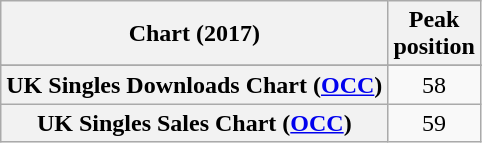<table class="wikitable sortable plainrowheaders" style="text-align:center">
<tr>
<th scope="col">Chart (2017)</th>
<th scope="col">Peak<br> position</th>
</tr>
<tr>
</tr>
<tr>
</tr>
<tr>
</tr>
<tr>
<th scope="row">UK Singles Downloads Chart (<a href='#'>OCC</a>)</th>
<td>58</td>
</tr>
<tr>
<th scope="row">UK Singles Sales Chart (<a href='#'>OCC</a>)</th>
<td>59</td>
</tr>
</table>
